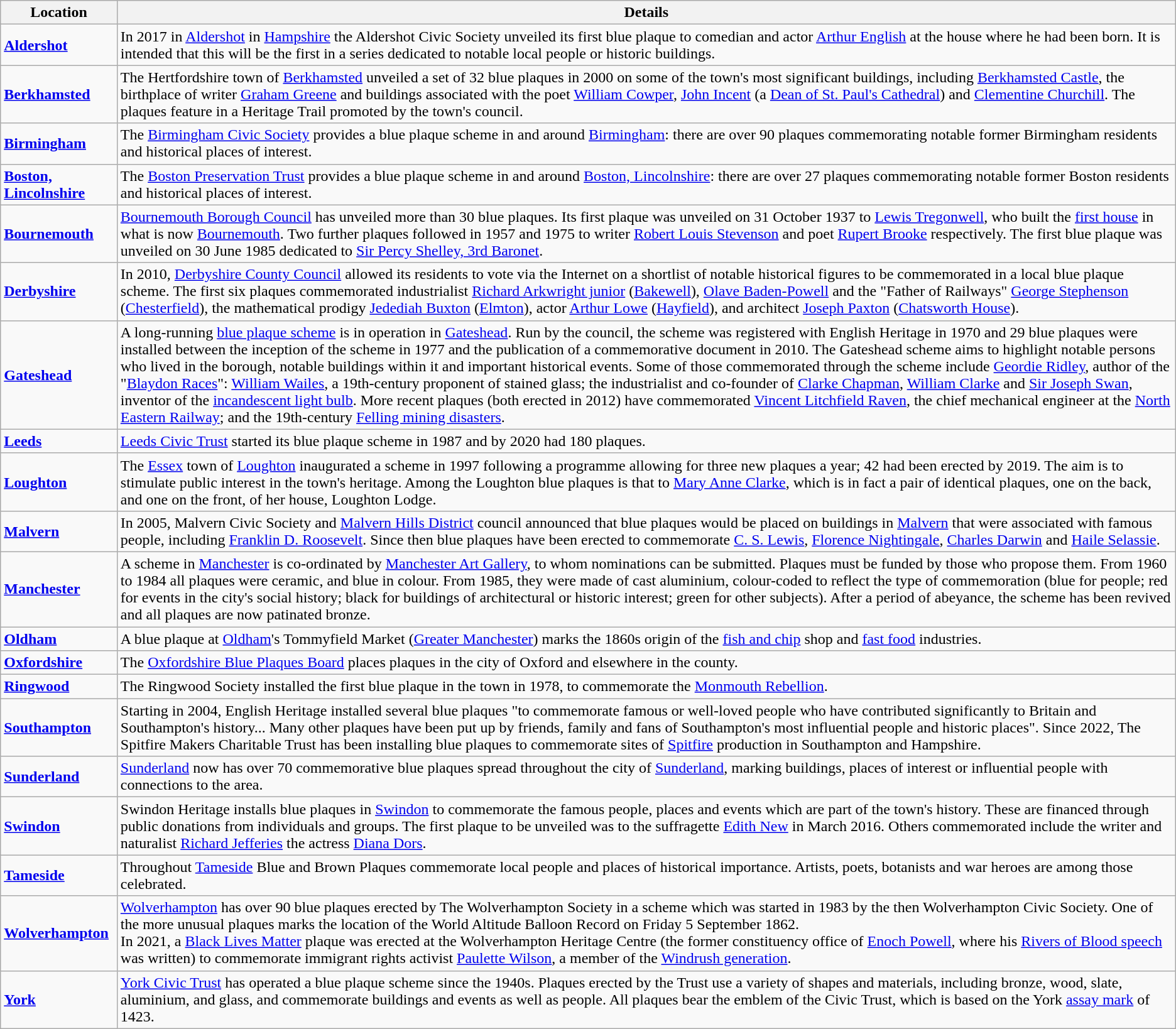<table class="wikitable">
<tr>
<th>Location</th>
<th>Details</th>
</tr>
<tr>
<td><strong><a href='#'>Aldershot</a></strong></td>
<td>In 2017 in <a href='#'>Aldershot</a> in <a href='#'>Hampshire</a> the Aldershot Civic Society unveiled its first blue plaque to comedian and actor <a href='#'>Arthur English</a> at the house where he had been born. It is intended that this will be the first in a series dedicated to notable local people or historic buildings.</td>
</tr>
<tr>
<td><strong><a href='#'>Berkhamsted</a></strong></td>
<td>The Hertfordshire town of <a href='#'>Berkhamsted</a> unveiled a set of 32 blue plaques in 2000 on some of the town's most significant buildings, including <a href='#'>Berkhamsted Castle</a>, the birthplace of writer <a href='#'>Graham Greene</a> and buildings associated with the poet <a href='#'>William Cowper</a>, <a href='#'>John Incent</a> (a <a href='#'>Dean of St. Paul's Cathedral</a>) and <a href='#'>Clementine Churchill</a>. The plaques feature in a Heritage Trail promoted by the town's council.</td>
</tr>
<tr>
<td><strong><a href='#'>Birmingham</a></strong></td>
<td>The <a href='#'>Birmingham Civic Society</a> provides a blue plaque scheme in and around <a href='#'>Birmingham</a>: there are over 90 plaques commemorating notable former Birmingham residents and historical places of interest.</td>
</tr>
<tr>
<td><strong><a href='#'>Boston, Lincolnshire</a></strong></td>
<td>The <a href='#'>Boston Preservation Trust</a> provides a blue plaque scheme in and around <a href='#'>Boston, Lincolnshire</a>: there are over 27 plaques commemorating notable former Boston residents and historical places of interest.</td>
</tr>
<tr>
<td><strong><a href='#'>Bournemouth</a></strong></td>
<td><a href='#'>Bournemouth Borough Council</a> has unveiled more than 30 blue plaques. Its first plaque was unveiled on 31 October 1937 to <a href='#'>Lewis Tregonwell</a>, who built the <a href='#'>first house</a> in what is now <a href='#'>Bournemouth</a>. Two further plaques followed in 1957 and 1975 to writer <a href='#'>Robert Louis Stevenson</a> and poet <a href='#'>Rupert Brooke</a> respectively. The first blue plaque was unveiled on 30 June 1985 dedicated to <a href='#'>Sir Percy Shelley, 3rd Baronet</a>.</td>
</tr>
<tr>
<td><strong><a href='#'>Derbyshire</a></strong></td>
<td>In 2010, <a href='#'>Derbyshire County Council</a> allowed its residents to vote via the Internet on a shortlist of notable historical figures to be commemorated in a local blue plaque scheme. The first six plaques commemorated industrialist <a href='#'>Richard Arkwright junior</a> (<a href='#'>Bakewell</a>), <a href='#'>Olave Baden-Powell</a> and the "Father of Railways" <a href='#'>George Stephenson</a> (<a href='#'>Chesterfield</a>), the mathematical prodigy <a href='#'>Jedediah Buxton</a> (<a href='#'>Elmton</a>), actor <a href='#'>Arthur Lowe</a> (<a href='#'>Hayfield</a>), and architect <a href='#'>Joseph Paxton</a> (<a href='#'>Chatsworth House</a>).</td>
</tr>
<tr>
<td><strong><a href='#'>Gateshead</a></strong></td>
<td>A long-running <a href='#'>blue plaque scheme</a> is in operation in <a href='#'>Gateshead</a>. Run by the council, the scheme was registered with English Heritage in 1970 and 29 blue plaques were installed between the inception of the scheme in 1977 and the publication of a commemorative document in 2010. The Gateshead scheme aims to highlight notable persons who lived in the borough, notable buildings within it and important historical events. Some of those commemorated through the scheme include <a href='#'>Geordie Ridley</a>, author of the "<a href='#'>Blaydon Races</a>": <a href='#'>William Wailes</a>, a 19th-century proponent of stained glass; the industrialist and co-founder of <a href='#'>Clarke Chapman</a>, <a href='#'>William Clarke</a> and <a href='#'>Sir Joseph Swan</a>, inventor of the <a href='#'>incandescent light bulb</a>. More recent plaques (both erected in 2012) have commemorated <a href='#'>Vincent Litchfield Raven</a>, the chief mechanical engineer at the <a href='#'>North Eastern Railway</a>; and the 19th-century <a href='#'>Felling mining disasters</a>.</td>
</tr>
<tr>
<td><strong><a href='#'>Leeds</a></strong></td>
<td><a href='#'>Leeds Civic Trust</a> started its blue plaque scheme in 1987 and by 2020 had 180 plaques.</td>
</tr>
<tr>
<td><strong><a href='#'>Loughton</a></strong></td>
<td>The <a href='#'>Essex</a> town of <a href='#'>Loughton</a> inaugurated a scheme in 1997 following a programme allowing for three new plaques a year; 42 had been erected by 2019. The aim is to stimulate public interest in the town's heritage. Among the Loughton blue plaques is that to <a href='#'>Mary Anne Clarke</a>, which is in fact a pair of identical plaques, one on the back, and one on the front, of her house, Loughton Lodge.</td>
</tr>
<tr>
<td><strong><a href='#'>Malvern</a></strong></td>
<td>In 2005, Malvern Civic Society and <a href='#'>Malvern Hills District</a> council announced that blue plaques would be placed on buildings in <a href='#'>Malvern</a> that were associated with famous people, including <a href='#'>Franklin D. Roosevelt</a>. Since then blue plaques have been erected to commemorate <a href='#'>C. S. Lewis</a>, <a href='#'>Florence Nightingale</a>, <a href='#'>Charles Darwin</a> and <a href='#'>Haile Selassie</a>.</td>
</tr>
<tr>
<td><strong><a href='#'>Manchester</a></strong></td>
<td>A scheme in <a href='#'>Manchester</a> is co-ordinated by <a href='#'>Manchester Art Gallery</a>, to whom nominations can be submitted. Plaques must be funded by those who propose them. From 1960 to 1984 all plaques were ceramic, and blue in colour. From 1985, they were made of cast aluminium, colour-coded to reflect the type of commemoration (blue for people; red for events in the city's social history; black for buildings of architectural or historic interest; green for other subjects). After a period of abeyance, the scheme has been revived and all plaques are now patinated bronze.</td>
</tr>
<tr>
<td><strong><a href='#'>Oldham</a></strong></td>
<td>A blue plaque at <a href='#'>Oldham</a>'s Tommyfield Market (<a href='#'>Greater Manchester</a>) marks the 1860s origin of the <a href='#'>fish and chip</a> shop and <a href='#'>fast food</a> industries.</td>
</tr>
<tr>
<td><strong><a href='#'>Oxfordshire</a></strong></td>
<td>The <a href='#'>Oxfordshire Blue Plaques Board</a> places plaques in the city of Oxford and elsewhere in the county.</td>
</tr>
<tr>
<td><strong><a href='#'>Ringwood</a></strong></td>
<td>The Ringwood Society installed the first blue plaque in the town in 1978, to commemorate the <a href='#'>Monmouth Rebellion</a>.</td>
</tr>
<tr>
<td><strong><a href='#'>Southampton</a></strong></td>
<td>Starting in 2004, English Heritage installed several blue plaques "to commemorate famous or well-loved people who have contributed significantly to Britain and Southampton's history... Many other plaques have been put up by friends, family and fans of Southampton's most influential people and historic places". Since 2022, The Spitfire Makers Charitable Trust has been installing blue plaques to commemorate sites of <a href='#'>Spitfire</a> production in Southampton and Hampshire.</td>
</tr>
<tr>
<td><strong><a href='#'>Sunderland</a></strong></td>
<td><a href='#'>Sunderland</a> now has over 70 commemorative blue plaques spread throughout the city of <a href='#'>Sunderland</a>, marking buildings, places of interest or influential people with connections to the area.</td>
</tr>
<tr>
<td><strong><a href='#'>Swindon</a></strong></td>
<td>Swindon Heritage installs blue plaques in <a href='#'>Swindon</a> to commemorate the famous people, places and events which are part of the town's history. These are financed through public donations from individuals and groups. The first plaque to be unveiled was to the suffragette <a href='#'>Edith New</a> in March 2016. Others commemorated include the writer and naturalist <a href='#'>Richard Jefferies</a> the actress <a href='#'>Diana Dors</a>.</td>
</tr>
<tr>
<td><strong><a href='#'>Tameside</a></strong></td>
<td>Throughout  <a href='#'>Tameside</a> Blue and Brown Plaques commemorate local people and places of historical importance. Artists, poets, botanists and war heroes are among those celebrated.</td>
</tr>
<tr>
<td><strong><a href='#'>Wolverhampton</a></strong></td>
<td><a href='#'>Wolverhampton</a> has over 90 blue plaques erected by The Wolverhampton Society in a scheme which was started in 1983 by the then Wolverhampton Civic Society. One of the more unusual plaques marks the location of the World Altitude Balloon Record on Friday 5 September 1862.<br>In 2021, a <a href='#'>Black Lives Matter</a> plaque was erected at the Wolverhampton Heritage Centre (the former constituency office of <a href='#'>Enoch Powell</a>, where his <a href='#'>Rivers of Blood speech</a> was written) to commemorate immigrant rights activist <a href='#'>Paulette Wilson</a>, a member of the <a href='#'>Windrush generation</a>.</td>
</tr>
<tr>
<td><strong><a href='#'>York</a></strong></td>
<td><a href='#'>York Civic Trust</a> has operated a blue plaque scheme since the 1940s. Plaques erected by the Trust use a variety of shapes and materials, including bronze, wood, slate, aluminium, and glass, and commemorate buildings and events as well as people. All plaques bear the emblem of the Civic Trust, which is based on the York <a href='#'>assay mark</a> of 1423.</td>
</tr>
</table>
